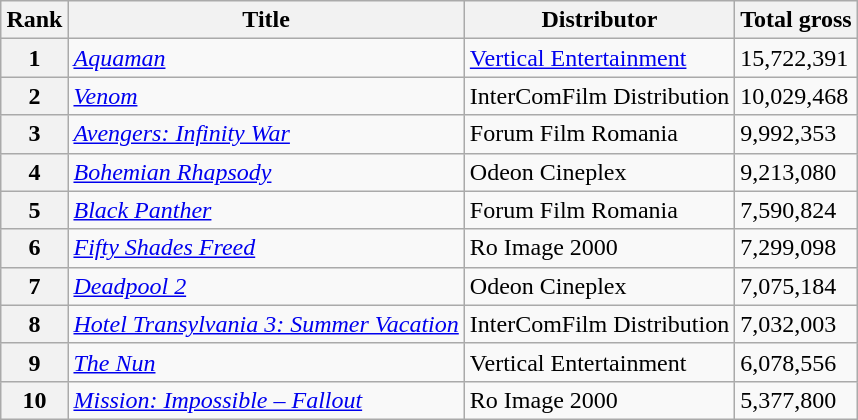<table class="wikitable sortable" style="margin:auto; margin:auto;">
<tr>
<th>Rank</th>
<th>Title</th>
<th>Distributor</th>
<th>Total gross</th>
</tr>
<tr>
<th style="text-align:center;">1</th>
<td><em><a href='#'>Aquaman</a></em></td>
<td><a href='#'>Vertical Entertainment</a></td>
<td>15,722,391</td>
</tr>
<tr>
<th style="text-align:center;">2</th>
<td><em><a href='#'>Venom</a></em></td>
<td>InterComFilm Distribution</td>
<td>10,029,468</td>
</tr>
<tr>
<th style="text-align:center;">3</th>
<td><em><a href='#'>Avengers: Infinity War</a></em></td>
<td>Forum Film Romania</td>
<td>9,992,353</td>
</tr>
<tr>
<th style="text-align:center;">4</th>
<td><em><a href='#'>Bohemian Rhapsody</a></em></td>
<td>Odeon Cineplex</td>
<td>9,213,080</td>
</tr>
<tr>
<th style="text-align:center;">5</th>
<td><em><a href='#'>Black Panther</a></em></td>
<td>Forum Film Romania</td>
<td>7,590,824</td>
</tr>
<tr>
<th style="text-align:center;">6</th>
<td><em><a href='#'>Fifty Shades Freed</a></em></td>
<td>Ro Image 2000</td>
<td>7,299,098</td>
</tr>
<tr>
<th style="text-align:center;">7</th>
<td><em><a href='#'>Deadpool 2</a></em></td>
<td>Odeon Cineplex</td>
<td>7,075,184</td>
</tr>
<tr>
<th style="text-align:center;">8</th>
<td><em><a href='#'>Hotel Transylvania 3: Summer Vacation</a></em></td>
<td>InterComFilm Distribution</td>
<td>7,032,003</td>
</tr>
<tr>
<th style="text-align:center;">9</th>
<td><em><a href='#'>The Nun</a></em></td>
<td>Vertical Entertainment</td>
<td>6,078,556</td>
</tr>
<tr>
<th style="text-align:center;">10</th>
<td><em><a href='#'>Mission: Impossible – Fallout</a></em></td>
<td>Ro Image 2000</td>
<td>5,377,800</td>
</tr>
</table>
